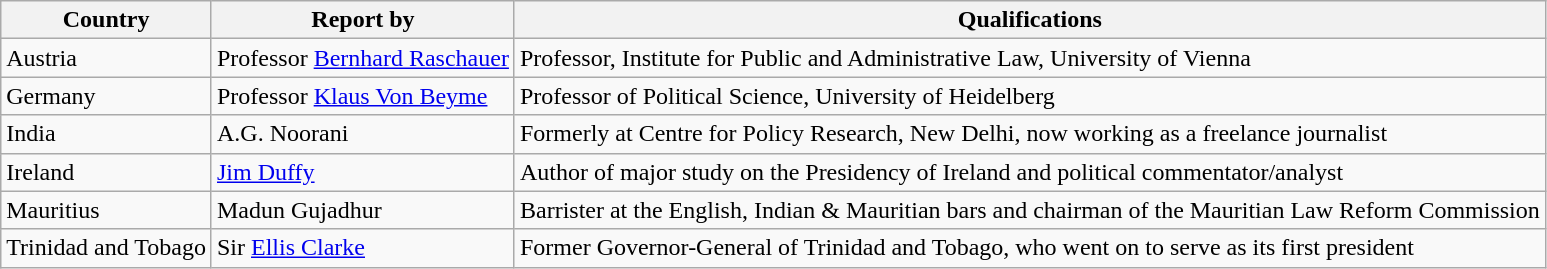<table class="wikitable">
<tr>
<th>Country</th>
<th>Report by</th>
<th>Qualifications</th>
</tr>
<tr>
<td>Austria</td>
<td>Professor <a href='#'>Bernhard Raschauer</a></td>
<td>Professor, Institute for Public and Administrative Law, University of Vienna</td>
</tr>
<tr>
<td>Germany</td>
<td>Professor <a href='#'>Klaus Von Beyme</a></td>
<td>Professor of Political Science, University of Heidelberg</td>
</tr>
<tr>
<td>India</td>
<td>A.G. Noorani</td>
<td>Formerly at Centre for Policy Research, New Delhi, now working as a freelance journalist</td>
</tr>
<tr>
<td>Ireland</td>
<td><a href='#'>Jim Duffy</a></td>
<td>Author of major study on the Presidency of Ireland and political commentator/analyst</td>
</tr>
<tr>
<td>Mauritius</td>
<td>Madun Gujadhur</td>
<td>Barrister at the English, Indian & Mauritian bars and chairman of the Mauritian Law Reform Commission</td>
</tr>
<tr>
<td>Trinidad and Tobago</td>
<td>Sir <a href='#'>Ellis Clarke</a></td>
<td>Former Governor-General of Trinidad and Tobago, who went on to serve as its first president</td>
</tr>
</table>
